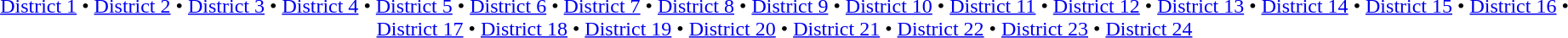<table id=toc class=toc summary=Contents>
<tr>
<td align=center><br><a href='#'>District 1</a> • <a href='#'>District 2</a> • <a href='#'>District 3</a> • <a href='#'>District 4</a> • <a href='#'>District 5</a> • <a href='#'>District 6</a> • <a href='#'>District 7</a> • <a href='#'>District 8</a> • <a href='#'>District 9</a> • <a href='#'>District 10</a> • <a href='#'>District 11</a> • <a href='#'>District 12</a> • <a href='#'>District 13</a> • <a href='#'>District 14</a> • <a href='#'>District 15</a> • <a href='#'>District 16</a> • <a href='#'>District 17</a> • <a href='#'>District 18</a> • <a href='#'>District 19</a> • <a href='#'>District 20</a> • <a href='#'>District 21</a> • <a href='#'>District 22</a> • <a href='#'>District 23</a> • <a href='#'>District 24</a> </td>
</tr>
</table>
